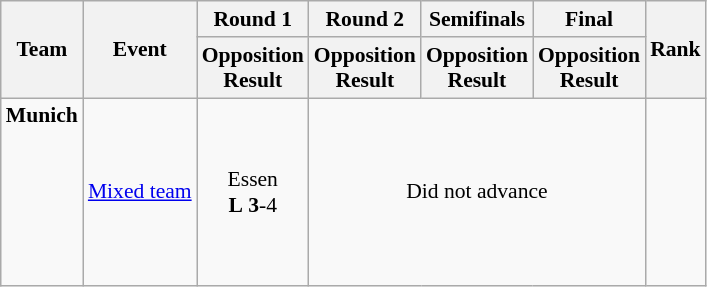<table class="wikitable" border="1" style="font-size:90%">
<tr>
<th rowspan=2>Team</th>
<th rowspan=2>Event</th>
<th>Round 1</th>
<th>Round 2</th>
<th>Semifinals</th>
<th>Final</th>
<th rowspan=2>Rank</th>
</tr>
<tr>
<th>Opposition<br>Result</th>
<th>Opposition<br>Result</th>
<th>Opposition<br>Result</th>
<th>Opposition<br>Result</th>
</tr>
<tr>
<td><strong>Munich</strong><br><br><br><br><br><br><br></td>
<td><a href='#'>Mixed team</a></td>
<td align=center>Essen <br> <strong>L</strong> <strong>3</strong>-4</td>
<td align=center colspan=3>Did not advance</td>
<td align=center></td>
</tr>
</table>
